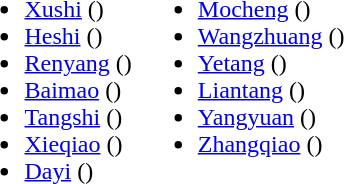<table>
<tr>
<td valign="top"><br><ul><li><a href='#'>Xushi</a> ()</li><li><a href='#'>Heshi</a> ()</li><li><a href='#'>Renyang</a> ()</li><li><a href='#'>Baimao</a> ()</li><li><a href='#'>Tangshi</a> ()</li><li><a href='#'>Xieqiao</a> ()</li><li><a href='#'>Dayi</a> ()</li></ul></td>
<td valign="top"><br><ul><li><a href='#'>Mocheng</a> ()</li><li><a href='#'>Wangzhuang</a> ()</li><li><a href='#'>Yetang</a> ()</li><li><a href='#'>Liantang</a> ()</li><li><a href='#'>Yangyuan</a> ()</li><li><a href='#'>Zhangqiao</a> ()</li></ul></td>
</tr>
</table>
